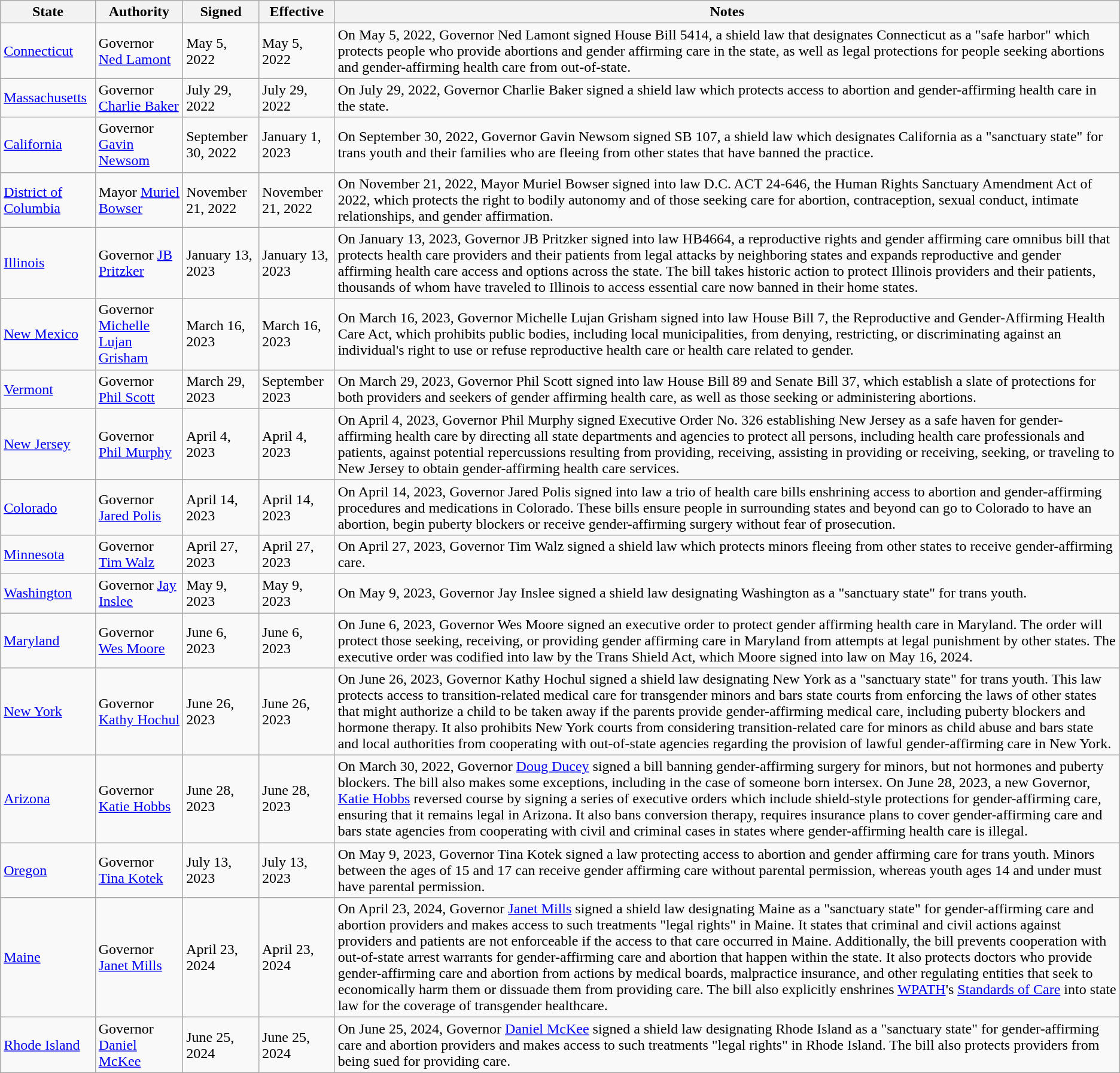<table class="wikitable sortable">
<tr>
<th>State</th>
<th>Authority</th>
<th>Signed</th>
<th>Effective</th>
<th>Notes</th>
</tr>
<tr>
<td><a href='#'>Connecticut</a></td>
<td>Governor <a href='#'>Ned Lamont</a></td>
<td>May 5, 2022</td>
<td>May 5, 2022</td>
<td>On May 5, 2022, Governor Ned Lamont signed House Bill 5414, a shield law that designates Connecticut as a "safe harbor" which protects people who provide abortions and gender affirming care in the state, as well as legal protections for people seeking abortions and gender-affirming health care from out-of-state.</td>
</tr>
<tr>
<td><a href='#'>Massachusetts</a></td>
<td>Governor <a href='#'>Charlie Baker</a></td>
<td>July 29, 2022</td>
<td>July 29, 2022</td>
<td>On July 29, 2022, Governor Charlie Baker signed a shield law which protects access to abortion and gender-affirming health care in the state.</td>
</tr>
<tr>
<td><a href='#'>California</a></td>
<td>Governor <a href='#'>Gavin Newsom</a></td>
<td>September 30, 2022</td>
<td>January 1, 2023</td>
<td>On September 30, 2022, Governor Gavin Newsom signed SB 107, a shield law which designates California as a "sanctuary state" for trans youth and their families who are fleeing from other states that have banned the practice.</td>
</tr>
<tr>
<td><a href='#'>District of Columbia</a></td>
<td>Mayor <a href='#'>Muriel Bowser</a></td>
<td>November 21, 2022</td>
<td>November 21, 2022</td>
<td>On November 21, 2022, Mayor Muriel Bowser signed into law D.C. ACT 24-646, the Human Rights Sanctuary Amendment Act of 2022, which protects the right to bodily autonomy and of those seeking care for abortion, contraception, sexual conduct, intimate relationships, and gender affirmation.</td>
</tr>
<tr>
<td><a href='#'>Illinois</a></td>
<td>Governor <a href='#'>JB Pritzker</a></td>
<td>January 13, 2023</td>
<td>January 13, 2023</td>
<td>On January 13, 2023, Governor JB Pritzker signed into law HB4664, a reproductive rights and gender affirming care omnibus bill that protects health care providers and their patients from legal attacks by neighboring states and expands reproductive and gender affirming health care access and options across the state. The bill takes historic action to protect Illinois providers and their patients, thousands of whom have traveled to Illinois to access essential care now banned in their home states.</td>
</tr>
<tr>
<td><a href='#'>New Mexico</a></td>
<td>Governor <a href='#'>Michelle Lujan Grisham</a></td>
<td>March 16, 2023</td>
<td>March 16, 2023</td>
<td>On March 16, 2023, Governor Michelle Lujan Grisham signed into law House Bill 7, the Reproductive and Gender-Affirming Health Care Act, which prohibits public bodies, including local municipalities, from denying, restricting, or discriminating against an individual's right to use or refuse reproductive health care or health care related to gender.</td>
</tr>
<tr>
<td><a href='#'>Vermont</a></td>
<td>Governor <a href='#'>Phil Scott</a></td>
<td>March 29, 2023</td>
<td>September 2023</td>
<td>On March 29, 2023, Governor Phil Scott signed into law House Bill 89 and Senate Bill 37, which establish a slate of protections for both providers and seekers of gender affirming health care, as well as those seeking or administering abortions.</td>
</tr>
<tr>
<td><a href='#'>New Jersey</a></td>
<td>Governor <a href='#'>Phil Murphy</a></td>
<td>April 4, 2023</td>
<td>April 4, 2023</td>
<td>On April 4, 2023, Governor Phil Murphy signed Executive Order No. 326 establishing New Jersey as a safe haven for gender-affirming health care by directing all state departments and agencies to protect all persons, including health care professionals and patients, against potential repercussions resulting from providing, receiving, assisting in providing or receiving, seeking, or traveling to New Jersey to obtain gender-affirming health care services.</td>
</tr>
<tr>
<td><a href='#'>Colorado</a></td>
<td>Governor <a href='#'>Jared Polis</a></td>
<td>April 14, 2023</td>
<td>April 14, 2023</td>
<td>On April 14, 2023, Governor Jared Polis signed into law a trio of health care bills enshrining access to abortion and gender-affirming procedures and medications in Colorado. These bills ensure people in surrounding states and beyond can go to Colorado to have an abortion, begin puberty blockers or receive gender-affirming surgery without fear of prosecution.</td>
</tr>
<tr>
<td><a href='#'>Minnesota</a></td>
<td>Governor <a href='#'>Tim Walz</a></td>
<td>April 27, 2023</td>
<td>April 27, 2023</td>
<td>On April 27, 2023, Governor Tim Walz signed a shield law which protects minors fleeing from other states to receive gender-affirming care.</td>
</tr>
<tr>
<td><a href='#'>Washington</a></td>
<td>Governor <a href='#'>Jay Inslee</a></td>
<td>May 9, 2023</td>
<td>May 9, 2023</td>
<td>On May 9, 2023, Governor Jay Inslee signed a shield law designating Washington as a "sanctuary state" for trans youth.</td>
</tr>
<tr>
<td><a href='#'>Maryland</a></td>
<td>Governor <a href='#'>Wes Moore</a></td>
<td>June 6, 2023</td>
<td>June 6, 2023</td>
<td>On June 6, 2023, Governor Wes Moore signed an executive order to protect gender affirming health care in Maryland. The order will protect those seeking, receiving, or providing gender affirming care in Maryland from attempts at legal punishment by other states. The executive order was codified into law by the Trans Shield Act, which Moore signed into law on May 16, 2024.</td>
</tr>
<tr>
<td><a href='#'>New York</a></td>
<td>Governor <a href='#'>Kathy Hochul</a></td>
<td>June 26, 2023</td>
<td>June 26, 2023</td>
<td>On June 26, 2023, Governor Kathy Hochul signed a shield law designating New York as a "sanctuary state" for trans youth. This law protects access to transition-related medical care for transgender minors and bars state courts from enforcing the laws of other states that might authorize a child to be taken away if the parents provide gender-affirming medical care, including puberty blockers and hormone therapy. It also prohibits New York courts from considering transition-related care for minors as child abuse and bars state and local authorities from cooperating with out-of-state agencies regarding the provision of lawful gender-affirming care in New York.</td>
</tr>
<tr>
<td><a href='#'>Arizona</a></td>
<td>Governor <a href='#'>Katie Hobbs</a></td>
<td>June 28, 2023</td>
<td>June 28, 2023</td>
<td>On March 30, 2022, Governor <a href='#'>Doug Ducey</a> signed a bill banning gender-affirming surgery for minors, but not hormones and puberty blockers. The bill also makes some exceptions, including in the case of someone born intersex. On June 28, 2023, a new Governor, <a href='#'>Katie Hobbs</a> reversed course by signing a series of executive orders which include shield-style protections for gender-affirming care, ensuring that it remains legal in Arizona. It also bans conversion therapy, requires insurance plans to cover gender-affirming care and bars state agencies from cooperating with civil and criminal cases in states where gender-affirming health care is illegal.</td>
</tr>
<tr>
<td><a href='#'>Oregon</a></td>
<td>Governor <a href='#'>Tina Kotek</a></td>
<td>July 13, 2023</td>
<td>July 13, 2023</td>
<td>On May 9, 2023, Governor Tina Kotek signed a law protecting access to abortion and gender affirming care for trans youth. Minors between the ages of 15 and 17 can receive gender affirming care without parental permission, whereas youth ages 14 and under must have parental permission.</td>
</tr>
<tr>
<td><a href='#'>Maine</a></td>
<td>Governor <a href='#'>Janet Mills</a></td>
<td>April 23, 2024</td>
<td>April 23, 2024</td>
<td>On April 23, 2024, Governor <a href='#'>Janet Mills</a> signed a shield law designating Maine as a "sanctuary state" for gender-affirming care and abortion providers and makes access to such treatments "legal rights" in Maine. It states that criminal and civil actions against providers and patients are not enforceable if the access to that care occurred in Maine. Additionally, the bill prevents cooperation with out-of-state arrest warrants for gender-affirming care and abortion that happen within the state. It also protects doctors who provide gender-affirming care and abortion from actions by medical boards, malpractice insurance, and other regulating entities that seek to economically harm them or dissuade them from providing care. The bill also explicitly enshrines <a href='#'>WPATH</a>'s <a href='#'>Standards of Care</a> into state law for the coverage of transgender healthcare.</td>
</tr>
<tr>
<td><a href='#'>Rhode Island</a></td>
<td>Governor <a href='#'>Daniel McKee</a></td>
<td>June 25, 2024</td>
<td>June 25, 2024</td>
<td>On June 25, 2024, Governor <a href='#'>Daniel McKee</a> signed a shield law designating Rhode Island as a "sanctuary state" for gender-affirming care and abortion providers and makes access to such treatments "legal rights" in Rhode Island. The bill also protects providers from being sued for providing care.</td>
</tr>
</table>
